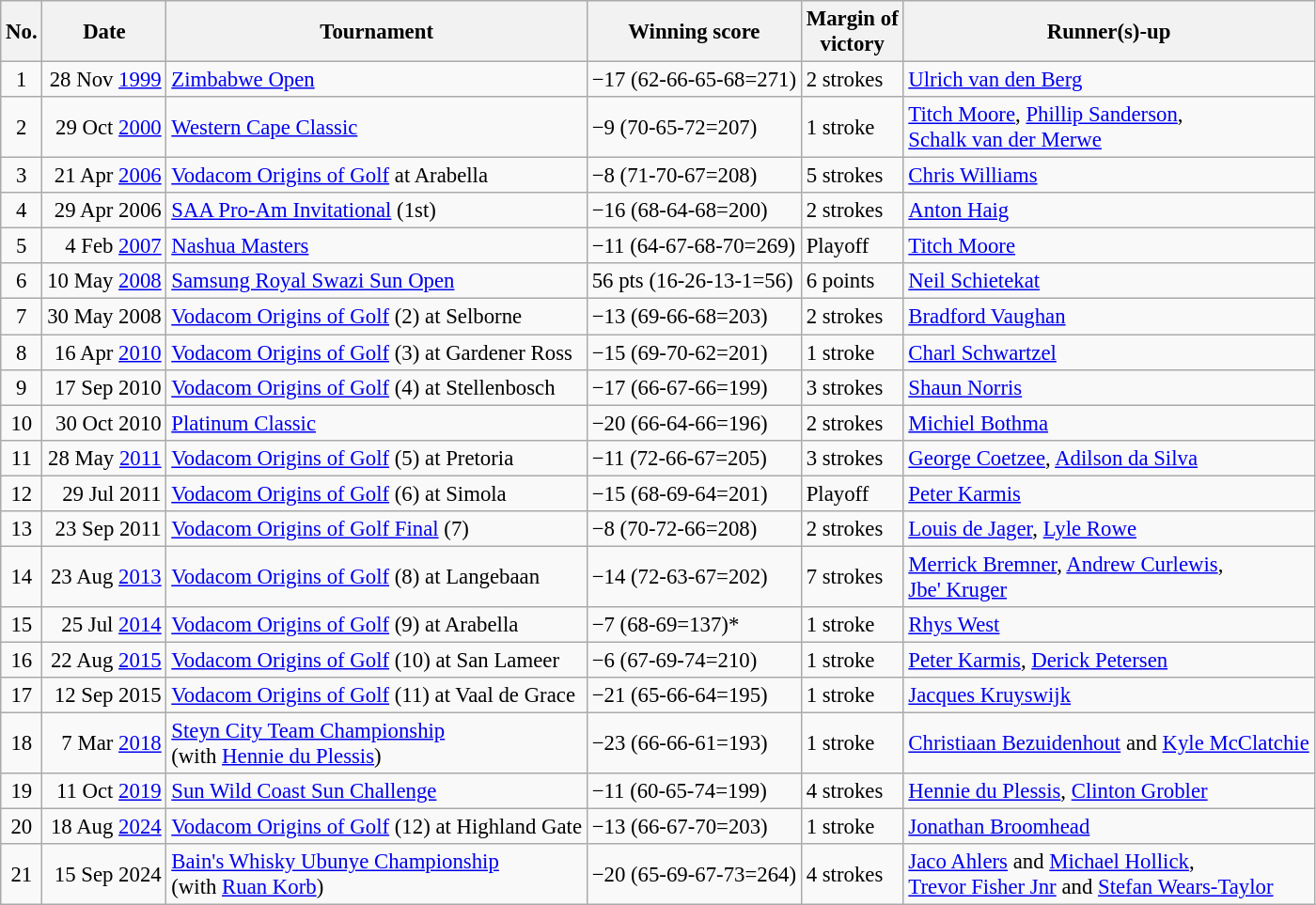<table class="wikitable" style="font-size:95%;">
<tr>
<th>No.</th>
<th>Date</th>
<th>Tournament</th>
<th>Winning score</th>
<th>Margin of<br>victory</th>
<th>Runner(s)-up</th>
</tr>
<tr>
<td align=center>1</td>
<td align=right>28 Nov <a href='#'>1999</a></td>
<td><a href='#'>Zimbabwe Open</a></td>
<td>−17 (62-66-65-68=271)</td>
<td>2 strokes</td>
<td> <a href='#'>Ulrich van den Berg</a></td>
</tr>
<tr>
<td align=center>2</td>
<td align=right>29 Oct <a href='#'>2000</a></td>
<td><a href='#'>Western Cape Classic</a></td>
<td>−9 (70-65-72=207)</td>
<td>1 stroke</td>
<td> <a href='#'>Titch Moore</a>,  <a href='#'>Phillip Sanderson</a>,<br> <a href='#'>Schalk van der Merwe</a></td>
</tr>
<tr>
<td align=center>3</td>
<td align=right>21 Apr <a href='#'>2006</a></td>
<td><a href='#'>Vodacom Origins of Golf</a> at Arabella</td>
<td>−8 (71-70-67=208)</td>
<td>5 strokes</td>
<td> <a href='#'>Chris Williams</a></td>
</tr>
<tr>
<td align=center>4</td>
<td align=right>29 Apr 2006</td>
<td><a href='#'>SAA Pro-Am Invitational</a> (1st)</td>
<td>−16 (68-64-68=200)</td>
<td>2 strokes</td>
<td> <a href='#'>Anton Haig</a></td>
</tr>
<tr>
<td align=center>5</td>
<td align=right>4 Feb <a href='#'>2007</a></td>
<td><a href='#'>Nashua Masters</a></td>
<td>−11 (64-67-68-70=269)</td>
<td>Playoff</td>
<td> <a href='#'>Titch Moore</a></td>
</tr>
<tr>
<td align=center>6</td>
<td align=right>10 May <a href='#'>2008</a></td>
<td><a href='#'>Samsung Royal Swazi Sun Open</a></td>
<td>56 pts (16-26-13-1=56)</td>
<td>6 points</td>
<td> <a href='#'>Neil Schietekat</a></td>
</tr>
<tr>
<td align=center>7</td>
<td align=right>30 May 2008</td>
<td><a href='#'>Vodacom Origins of Golf</a> (2) at Selborne</td>
<td>−13 (69-66-68=203)</td>
<td>2 strokes</td>
<td> <a href='#'>Bradford Vaughan</a></td>
</tr>
<tr>
<td align=center>8</td>
<td align=right>16 Apr <a href='#'>2010</a></td>
<td><a href='#'>Vodacom Origins of Golf</a> (3) at Gardener Ross</td>
<td>−15 (69-70-62=201)</td>
<td>1 stroke</td>
<td> <a href='#'>Charl Schwartzel</a></td>
</tr>
<tr>
<td align=center>9</td>
<td align=right>17 Sep 2010</td>
<td><a href='#'>Vodacom Origins of Golf</a> (4) at Stellenbosch</td>
<td>−17 (66-67-66=199)</td>
<td>3 strokes</td>
<td> <a href='#'>Shaun Norris</a></td>
</tr>
<tr>
<td align=center>10</td>
<td align=right>30 Oct 2010</td>
<td><a href='#'>Platinum Classic</a></td>
<td>−20 (66-64-66=196)</td>
<td>2 strokes</td>
<td> <a href='#'>Michiel Bothma</a></td>
</tr>
<tr>
<td align=center>11</td>
<td align=right>28 May <a href='#'>2011</a></td>
<td><a href='#'>Vodacom Origins of Golf</a> (5) at Pretoria</td>
<td>−11 (72-66-67=205)</td>
<td>3 strokes</td>
<td> <a href='#'>George Coetzee</a>,  <a href='#'>Adilson da Silva</a></td>
</tr>
<tr>
<td align=center>12</td>
<td align=right>29 Jul 2011</td>
<td><a href='#'>Vodacom Origins of Golf</a> (6) at Simola</td>
<td>−15 (68-69-64=201)</td>
<td>Playoff</td>
<td> <a href='#'>Peter Karmis</a></td>
</tr>
<tr>
<td align=center>13</td>
<td align=right>23 Sep 2011</td>
<td><a href='#'>Vodacom Origins of Golf Final</a> (7)</td>
<td>−8 (70-72-66=208)</td>
<td>2 strokes</td>
<td> <a href='#'>Louis de Jager</a>,  <a href='#'>Lyle Rowe</a></td>
</tr>
<tr>
<td align=center>14</td>
<td align=right>23 Aug <a href='#'>2013</a></td>
<td><a href='#'>Vodacom Origins of Golf</a> (8) at Langebaan</td>
<td>−14 (72-63-67=202)</td>
<td>7 strokes</td>
<td> <a href='#'>Merrick Bremner</a>,  <a href='#'>Andrew Curlewis</a>,<br> <a href='#'>Jbe' Kruger</a></td>
</tr>
<tr>
<td align=center>15</td>
<td align=right>25 Jul <a href='#'>2014</a></td>
<td><a href='#'>Vodacom Origins of Golf</a> (9) at Arabella</td>
<td>−7 (68-69=137)*</td>
<td>1 stroke</td>
<td> <a href='#'>Rhys West</a></td>
</tr>
<tr>
<td align=center>16</td>
<td align=right>22 Aug <a href='#'>2015</a></td>
<td><a href='#'>Vodacom Origins of Golf</a> (10) at San Lameer</td>
<td>−6 (67-69-74=210)</td>
<td>1 stroke</td>
<td> <a href='#'>Peter Karmis</a>,  <a href='#'>Derick Petersen</a></td>
</tr>
<tr>
<td align=center>17</td>
<td align=right>12 Sep 2015</td>
<td><a href='#'>Vodacom Origins of Golf</a> (11) at Vaal de Grace</td>
<td>−21 (65-66-64=195)</td>
<td>1 stroke</td>
<td> <a href='#'>Jacques Kruyswijk</a></td>
</tr>
<tr>
<td align=center>18</td>
<td align=right>7 Mar <a href='#'>2018</a></td>
<td><a href='#'>Steyn City Team Championship</a><br>(with  <a href='#'>Hennie du Plessis</a>)</td>
<td>−23 (66-66-61=193)</td>
<td>1 stroke</td>
<td> <a href='#'>Christiaan Bezuidenhout</a> and  <a href='#'>Kyle McClatchie</a></td>
</tr>
<tr>
<td align=center>19</td>
<td align=right>11 Oct <a href='#'>2019</a></td>
<td><a href='#'>Sun Wild Coast Sun Challenge</a></td>
<td>−11 (60-65-74=199)</td>
<td>4 strokes</td>
<td> <a href='#'>Hennie du Plessis</a>,  <a href='#'>Clinton Grobler</a></td>
</tr>
<tr>
<td align=center>20</td>
<td align=right>18 Aug <a href='#'>2024</a></td>
<td><a href='#'>Vodacom Origins of Golf</a> (12) at Highland Gate</td>
<td>−13 (66-67-70=203)</td>
<td>1 stroke</td>
<td> <a href='#'>Jonathan Broomhead</a></td>
</tr>
<tr>
<td align=center>21</td>
<td align=right>15 Sep 2024</td>
<td><a href='#'>Bain's Whisky Ubunye Championship</a><br>(with  <a href='#'>Ruan Korb</a>)</td>
<td>−20 (65-69-67-73=264)</td>
<td>4 strokes</td>
<td> <a href='#'>Jaco Ahlers</a> and  <a href='#'>Michael Hollick</a>,<br> <a href='#'>Trevor Fisher Jnr</a> and  <a href='#'>Stefan Wears-Taylor</a></td>
</tr>
</table>
